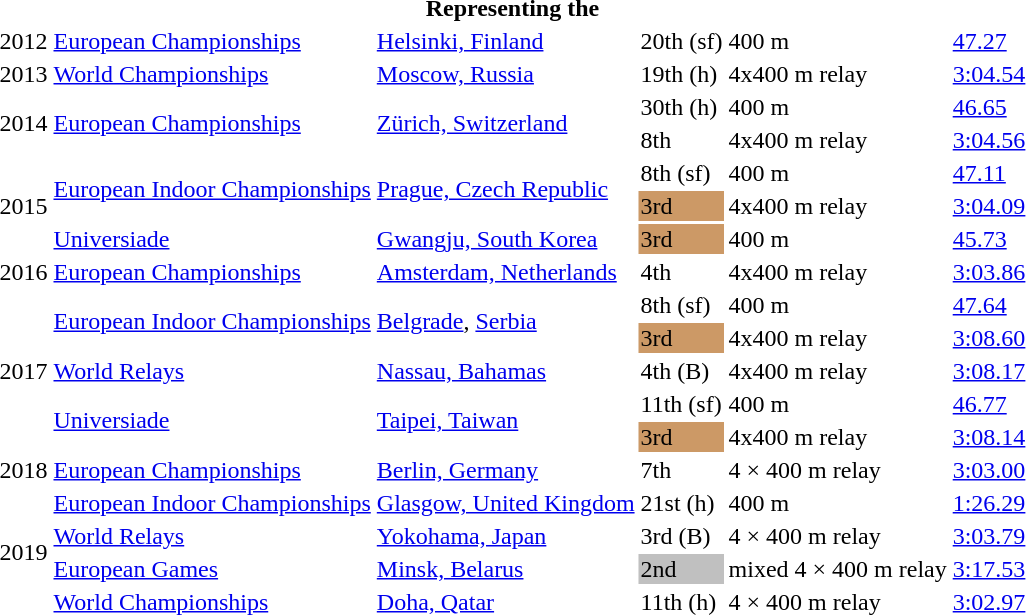<table>
<tr>
<th colspan="6">Representing the </th>
</tr>
<tr>
<td>2012</td>
<td><a href='#'>European Championships</a></td>
<td><a href='#'>Helsinki, Finland</a></td>
<td>20th (sf)</td>
<td>400 m</td>
<td><a href='#'>47.27</a></td>
</tr>
<tr>
<td>2013</td>
<td><a href='#'>World Championships</a></td>
<td><a href='#'>Moscow, Russia</a></td>
<td>19th (h)</td>
<td>4x400 m relay</td>
<td><a href='#'>3:04.54</a></td>
</tr>
<tr>
<td rowspan=2>2014</td>
<td rowspan=2><a href='#'>European Championships</a></td>
<td rowspan=2><a href='#'>Zürich, Switzerland</a></td>
<td>30th (h)</td>
<td>400 m</td>
<td><a href='#'>46.65</a></td>
</tr>
<tr>
<td>8th</td>
<td>4x400 m relay</td>
<td><a href='#'>3:04.56</a></td>
</tr>
<tr>
<td rowspan=3>2015</td>
<td rowspan=2><a href='#'>European Indoor Championships</a></td>
<td rowspan=2><a href='#'>Prague, Czech Republic</a></td>
<td>8th (sf)</td>
<td>400 m</td>
<td><a href='#'>47.11</a></td>
</tr>
<tr>
<td bgcolor=cc9966>3rd</td>
<td>4x400 m relay</td>
<td><a href='#'>3:04.09</a></td>
</tr>
<tr>
<td><a href='#'>Universiade</a></td>
<td><a href='#'>Gwangju, South Korea</a></td>
<td bgcolor=cc9966>3rd</td>
<td>400 m</td>
<td><a href='#'>45.73</a></td>
</tr>
<tr>
<td>2016</td>
<td><a href='#'>European Championships</a></td>
<td><a href='#'>Amsterdam, Netherlands</a></td>
<td>4th</td>
<td>4x400 m relay</td>
<td><a href='#'>3:03.86</a></td>
</tr>
<tr>
<td rowspan=5>2017</td>
<td rowspan=2><a href='#'>European Indoor Championships</a></td>
<td rowspan=2><a href='#'>Belgrade</a>, <a href='#'>Serbia</a></td>
<td>8th (sf)</td>
<td>400 m</td>
<td><a href='#'>47.64</a></td>
</tr>
<tr>
<td bgcolor=cc9966>3rd</td>
<td>4x400 m relay</td>
<td><a href='#'>3:08.60</a></td>
</tr>
<tr>
<td><a href='#'>World Relays</a></td>
<td><a href='#'>Nassau, Bahamas</a></td>
<td>4th (B)</td>
<td>4x400 m relay</td>
<td><a href='#'>3:08.17</a></td>
</tr>
<tr>
<td rowspan=2><a href='#'>Universiade</a></td>
<td rowspan=2><a href='#'>Taipei, Taiwan</a></td>
<td>11th (sf)</td>
<td>400 m</td>
<td><a href='#'>46.77</a></td>
</tr>
<tr>
<td bgcolor=cc9966>3rd</td>
<td>4x400 m relay</td>
<td><a href='#'>3:08.14</a></td>
</tr>
<tr>
<td>2018</td>
<td><a href='#'>European Championships</a></td>
<td><a href='#'>Berlin, Germany</a></td>
<td>7th</td>
<td>4 × 400 m relay</td>
<td><a href='#'>3:03.00</a></td>
</tr>
<tr>
<td rowspan=4>2019</td>
<td><a href='#'>European Indoor Championships</a></td>
<td><a href='#'>Glasgow, United Kingdom</a></td>
<td>21st (h)</td>
<td>400 m</td>
<td><a href='#'>1:26.29</a></td>
</tr>
<tr>
<td><a href='#'>World Relays</a></td>
<td><a href='#'>Yokohama, Japan</a></td>
<td>3rd (B)</td>
<td>4 × 400 m relay</td>
<td><a href='#'>3:03.79</a></td>
</tr>
<tr>
<td><a href='#'>European Games</a></td>
<td><a href='#'>Minsk, Belarus</a></td>
<td bgcolor=silver>2nd</td>
<td>mixed 4 × 400 m relay</td>
<td><a href='#'>3:17.53</a></td>
</tr>
<tr>
<td><a href='#'>World Championships</a></td>
<td><a href='#'>Doha, Qatar</a></td>
<td>11th (h)</td>
<td>4 × 400 m relay</td>
<td><a href='#'>3:02.97</a></td>
</tr>
</table>
